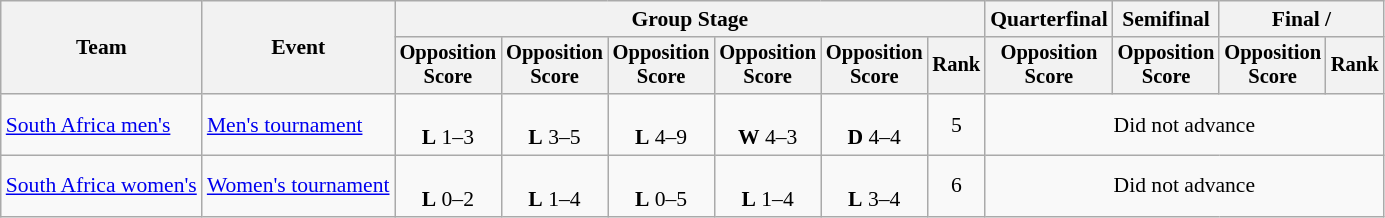<table class="wikitable" style="font-size:90%">
<tr>
<th rowspan=2>Team</th>
<th rowspan=2>Event</th>
<th colspan=6>Group Stage</th>
<th>Quarterfinal</th>
<th>Semifinal</th>
<th colspan=2>Final / </th>
</tr>
<tr style="font-size:95%">
<th>Opposition<br>Score</th>
<th>Opposition<br>Score</th>
<th>Opposition<br>Score</th>
<th>Opposition<br>Score</th>
<th>Opposition<br>Score</th>
<th>Rank</th>
<th>Opposition<br>Score</th>
<th>Opposition<br>Score</th>
<th>Opposition<br>Score</th>
<th>Rank</th>
</tr>
<tr align=center>
<td align=left><a href='#'>South Africa men's</a></td>
<td align=left><a href='#'>Men's tournament</a></td>
<td><br><strong>L</strong> 1–3</td>
<td><br><strong>L</strong> 3–5</td>
<td><br><strong>L</strong> 4–9</td>
<td><br><strong>W</strong> 4–3</td>
<td><br><strong>D</strong> 4–4</td>
<td>5</td>
<td colspan=4>Did not advance</td>
</tr>
<tr align=center>
<td align=left><a href='#'>South Africa women's</a></td>
<td align=left><a href='#'>Women's tournament</a></td>
<td><br><strong>L</strong> 0–2</td>
<td><br><strong>L</strong> 1–4</td>
<td><br><strong>L</strong> 0–5</td>
<td><br><strong>L</strong> 1–4</td>
<td><br><strong>L</strong> 3–4</td>
<td>6</td>
<td colspan=4>Did not advance</td>
</tr>
</table>
